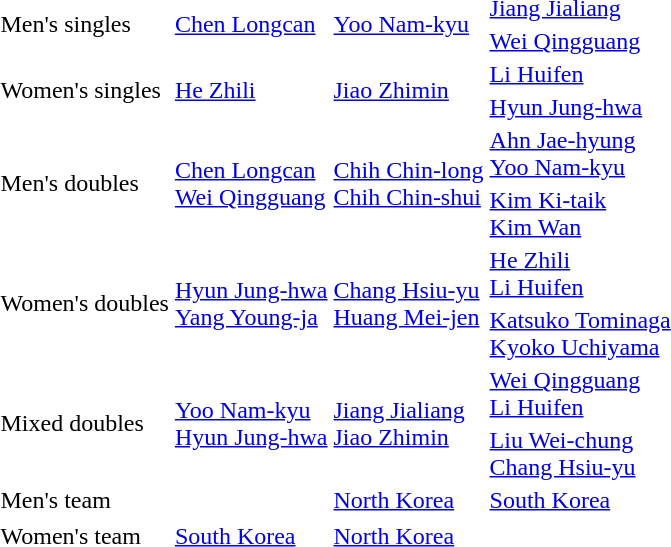<table>
<tr>
<td rowspan=2>Men's singles <br></td>
<td rowspan=2> <a href='#'>Chen Longcan</a></td>
<td rowspan=2> <a href='#'>Yoo Nam-kyu</a></td>
<td> <a href='#'>Jiang Jialiang</a></td>
</tr>
<tr>
<td> <a href='#'>Wei Qingguang</a></td>
</tr>
<tr>
<td rowspan=2>Women's singles <br></td>
<td rowspan=2> <a href='#'>He Zhili</a></td>
<td rowspan=2> <a href='#'>Jiao Zhimin</a></td>
<td> <a href='#'>Li Huifen</a></td>
</tr>
<tr>
<td> <a href='#'>Hyun Jung-hwa</a></td>
</tr>
<tr>
<td rowspan=2>Men's doubles <br></td>
<td rowspan=2> <a href='#'>Chen Longcan</a><br> <a href='#'>Wei Qingguang</a></td>
<td rowspan=2> <a href='#'>Chih Chin-long</a><br> <a href='#'>Chih Chin-shui</a></td>
<td> <a href='#'>Ahn Jae-hyung</a><br> <a href='#'>Yoo Nam-kyu</a></td>
</tr>
<tr>
<td> <a href='#'>Kim Ki-taik</a><br> <a href='#'>Kim Wan</a></td>
</tr>
<tr>
<td rowspan=2>Women's doubles <br></td>
<td rowspan=2> <a href='#'>Hyun Jung-hwa</a><br> <a href='#'>Yang Young-ja</a></td>
<td rowspan=2> <a href='#'>Chang Hsiu-yu</a><br> <a href='#'>Huang Mei-jen</a></td>
<td> <a href='#'>He Zhili</a><br>  <a href='#'>Li Huifen</a></td>
</tr>
<tr>
<td> <a href='#'>Katsuko Tominaga</a><br> <a href='#'>Kyoko Uchiyama</a></td>
</tr>
<tr>
<td rowspan=2>Mixed doubles <br></td>
<td rowspan=2> <a href='#'>Yoo Nam-kyu</a><br> <a href='#'>Hyun Jung-hwa</a></td>
<td rowspan=2> <a href='#'>Jiang Jialiang</a><br> <a href='#'>Jiao Zhimin</a></td>
<td> <a href='#'>Wei Qingguang</a><br> <a href='#'>Li Huifen</a></td>
</tr>
<tr>
<td> <a href='#'>Liu Wei-chung</a><br> <a href='#'>Chang Hsiu-yu</a></td>
</tr>
<tr>
<td rowspan=1>Men's team <br></td>
<td rowspan=1></td>
<td rowspan=1> <a href='#'>North Korea</a></td>
<td> <a href='#'>South Korea</a></td>
</tr>
<tr>
</tr>
<tr>
<td rowspan=1>Women's team <br></td>
<td rowspan=1> <a href='#'>South Korea</a></td>
<td rowspan=1> <a href='#'>North Korea</a></td>
<td></td>
</tr>
<tr>
</tr>
</table>
